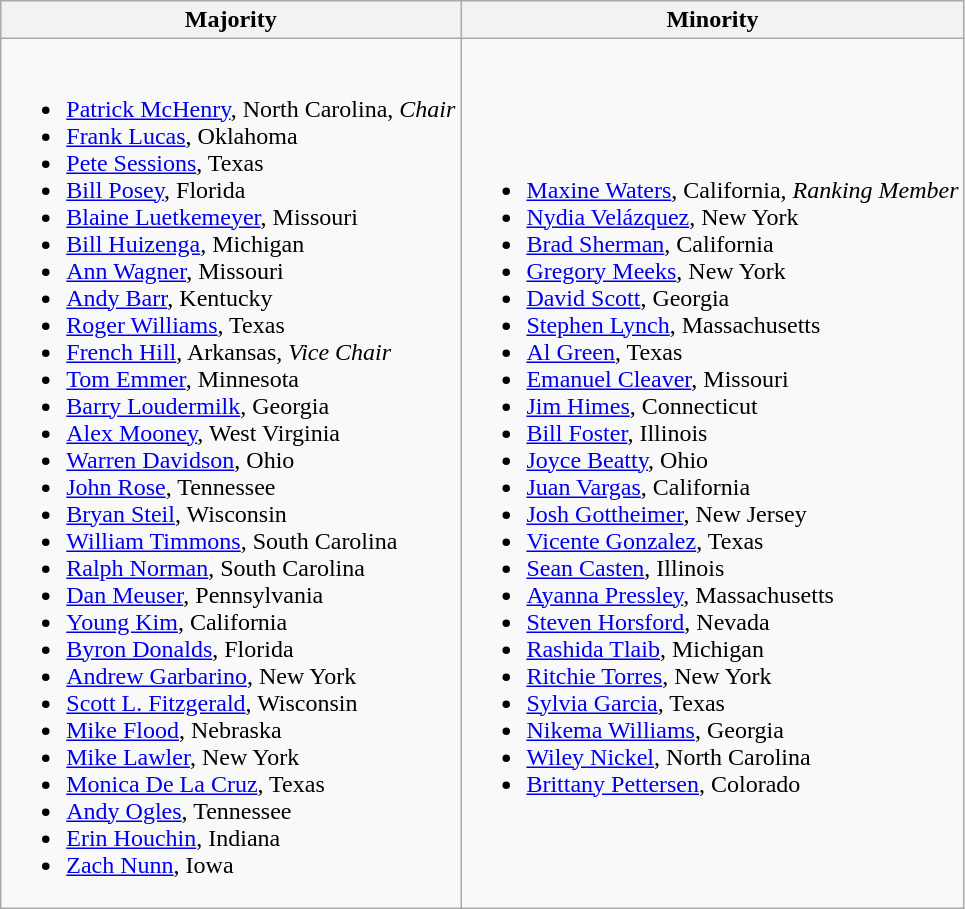<table class=wikitable>
<tr>
<th>Majority</th>
<th>Minority</th>
</tr>
<tr>
<td><br><ul><li><a href='#'>Patrick McHenry</a>, North Carolina, <em>Chair</em></li><li><a href='#'>Frank Lucas</a>, Oklahoma</li><li><a href='#'>Pete Sessions</a>, Texas</li><li><a href='#'>Bill Posey</a>, Florida</li><li><a href='#'>Blaine Luetkemeyer</a>, Missouri</li><li><a href='#'>Bill Huizenga</a>, Michigan</li><li><a href='#'>Ann Wagner</a>, Missouri</li><li><a href='#'>Andy Barr</a>, Kentucky</li><li><a href='#'>Roger Williams</a>, Texas</li><li><a href='#'>French Hill</a>, Arkansas, <em>Vice Chair</em></li><li><a href='#'>Tom Emmer</a>, Minnesota</li><li><a href='#'>Barry Loudermilk</a>, Georgia</li><li><a href='#'>Alex Mooney</a>, West Virginia</li><li><a href='#'>Warren Davidson</a>, Ohio</li><li><a href='#'>John Rose</a>, Tennessee</li><li><a href='#'>Bryan Steil</a>, Wisconsin</li><li><a href='#'>William Timmons</a>, South Carolina</li><li><a href='#'>Ralph Norman</a>, South Carolina</li><li><a href='#'>Dan Meuser</a>, Pennsylvania</li><li><a href='#'>Young Kim</a>, California</li><li><a href='#'>Byron Donalds</a>, Florida</li><li><a href='#'>Andrew Garbarino</a>, New York</li><li><a href='#'>Scott L. Fitzgerald</a>, Wisconsin</li><li><a href='#'>Mike Flood</a>, Nebraska</li><li><a href='#'>Mike Lawler</a>, New York</li><li><a href='#'>Monica De La Cruz</a>, Texas</li><li><a href='#'>Andy Ogles</a>, Tennessee</li><li><a href='#'>Erin Houchin</a>, Indiana</li><li><a href='#'>Zach Nunn</a>, Iowa</li></ul></td>
<td><br><ul><li><a href='#'>Maxine Waters</a>, California, <em>Ranking Member</em></li><li><a href='#'>Nydia Velázquez</a>, New York</li><li><a href='#'>Brad Sherman</a>, California</li><li><a href='#'>Gregory Meeks</a>, New York</li><li><a href='#'>David Scott</a>, Georgia</li><li><a href='#'>Stephen Lynch</a>, Massachusetts</li><li><a href='#'>Al Green</a>, Texas</li><li><a href='#'>Emanuel Cleaver</a>, Missouri</li><li><a href='#'>Jim Himes</a>, Connecticut</li><li><a href='#'>Bill Foster</a>, Illinois</li><li><a href='#'>Joyce Beatty</a>, Ohio</li><li><a href='#'>Juan Vargas</a>, California</li><li><a href='#'>Josh Gottheimer</a>, New Jersey</li><li><a href='#'>Vicente Gonzalez</a>, Texas</li><li><a href='#'>Sean Casten</a>, Illinois</li><li><a href='#'>Ayanna Pressley</a>, Massachusetts</li><li><a href='#'>Steven Horsford</a>, Nevada</li><li><a href='#'>Rashida Tlaib</a>, Michigan</li><li><a href='#'>Ritchie Torres</a>, New York</li><li><a href='#'>Sylvia Garcia</a>, Texas</li><li><a href='#'>Nikema Williams</a>, Georgia</li><li><a href='#'>Wiley Nickel</a>, North Carolina</li><li><a href='#'>Brittany Pettersen</a>, Colorado</li></ul></td>
</tr>
</table>
